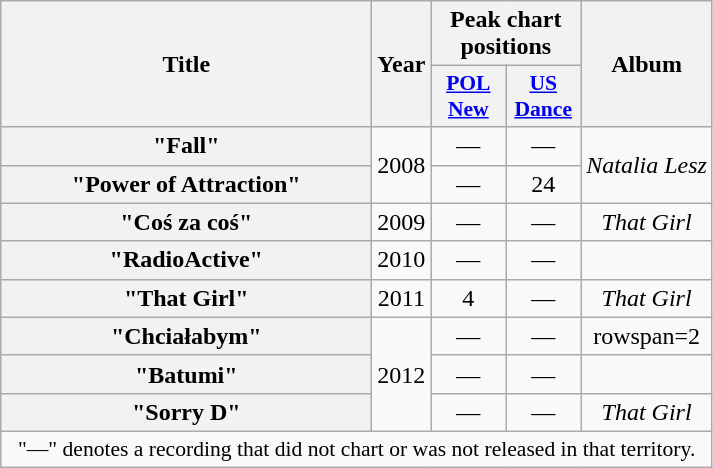<table class="wikitable plainrowheaders" style="text-align:center;">
<tr>
<th scope="col" rowspan="2" style="width:15em;">Title</th>
<th scope="col" rowspan="2">Year</th>
<th scope="col" colspan="2">Peak chart positions</th>
<th scope="col" rowspan="2">Album</th>
</tr>
<tr>
<th scope="col" style="width:3em;font-size:90%;"><a href='#'>POL<br>New</a><br></th>
<th scope="col" style="width:3em;font-size:90%;"><a href='#'>US<br>Dance</a><br></th>
</tr>
<tr>
<th scope="row">"Fall"</th>
<td rowspan=2>2008</td>
<td>—</td>
<td>—</td>
<td rowspan=2><em>Natalia Lesz</em></td>
</tr>
<tr>
<th scope="row">"Power of Attraction"</th>
<td>—</td>
<td>24</td>
</tr>
<tr>
<th scope="row">"Coś za coś"</th>
<td>2009</td>
<td>—</td>
<td>—</td>
<td><em>That Girl</em></td>
</tr>
<tr>
<th scope="row">"RadioActive"</th>
<td>2010</td>
<td>—</td>
<td>—</td>
<td></td>
</tr>
<tr>
<th scope="row">"That Girl"</th>
<td>2011</td>
<td>4</td>
<td>—</td>
<td><em>That Girl</em></td>
</tr>
<tr>
<th scope="row">"Chciałabym"</th>
<td rowspan=3>2012</td>
<td>—</td>
<td>—</td>
<td>rowspan=2 </td>
</tr>
<tr>
<th scope="row">"Batumi"</th>
<td>—</td>
<td>—</td>
</tr>
<tr>
<th scope="row">"Sorry D"</th>
<td>—</td>
<td>—</td>
<td><em>That Girl</em></td>
</tr>
<tr>
<td colspan="20" style="font-size:90%">"—" denotes a recording that did not chart or was not released in that territory.</td>
</tr>
</table>
